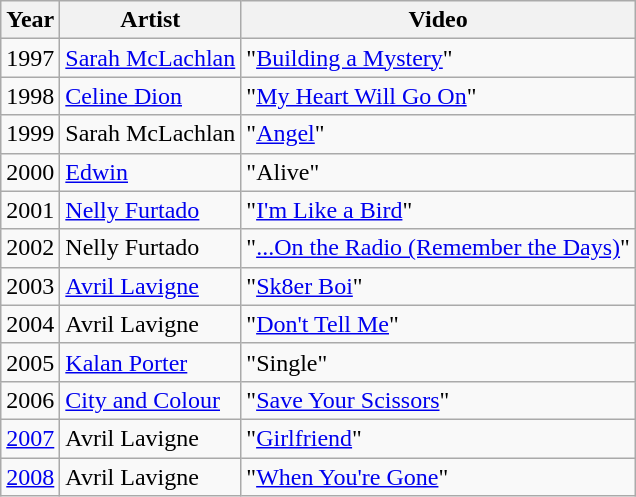<table class="wikitable">
<tr>
<th>Year</th>
<th>Artist</th>
<th>Video</th>
</tr>
<tr>
<td>1997</td>
<td><a href='#'>Sarah McLachlan</a></td>
<td>"<a href='#'>Building a Mystery</a>"</td>
</tr>
<tr>
<td>1998</td>
<td><a href='#'>Celine Dion</a></td>
<td>"<a href='#'>My Heart Will Go On</a>"</td>
</tr>
<tr>
<td>1999</td>
<td>Sarah McLachlan</td>
<td>"<a href='#'>Angel</a>"</td>
</tr>
<tr>
<td>2000</td>
<td><a href='#'>Edwin</a></td>
<td>"Alive"</td>
</tr>
<tr>
<td>2001</td>
<td><a href='#'>Nelly Furtado</a></td>
<td>"<a href='#'>I'm Like a Bird</a>"</td>
</tr>
<tr>
<td>2002</td>
<td>Nelly Furtado</td>
<td>"<a href='#'>...On the Radio (Remember the Days)</a>"</td>
</tr>
<tr>
<td>2003</td>
<td><a href='#'>Avril Lavigne</a></td>
<td>"<a href='#'>Sk8er Boi</a>"</td>
</tr>
<tr>
<td>2004</td>
<td>Avril Lavigne</td>
<td>"<a href='#'>Don't Tell Me</a>"</td>
</tr>
<tr>
<td>2005</td>
<td><a href='#'>Kalan Porter</a></td>
<td>"Single"</td>
</tr>
<tr>
<td>2006</td>
<td><a href='#'>City and Colour</a></td>
<td>"<a href='#'>Save Your Scissors</a>"</td>
</tr>
<tr>
<td><a href='#'>2007</a></td>
<td>Avril Lavigne</td>
<td>"<a href='#'>Girlfriend</a>"</td>
</tr>
<tr>
<td><a href='#'>2008</a></td>
<td>Avril Lavigne</td>
<td>"<a href='#'>When You're Gone</a>"</td>
</tr>
</table>
